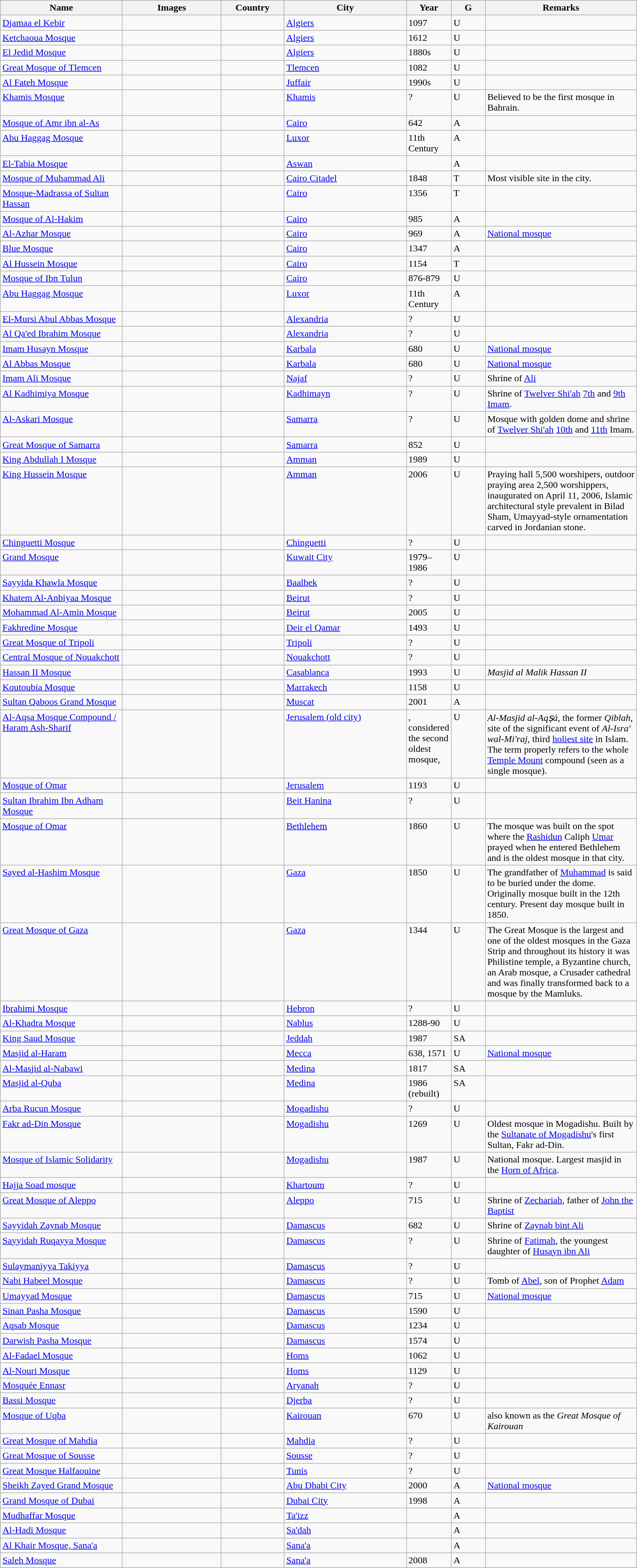<table class="wikitable sortable">
<tr>
<th align=left width=200px>Name</th>
<th align=center width=160px class=unsortable>Images</th>
<th align=left width=100px>Country</th>
<th align=left width=200px>City</th>
<th align=left width=050px>Year</th>
<th align=center width=050px>G</th>
<th align=left width=250px class=unsortable>Remarks</th>
</tr>
<tr valign=top>
<td><a href='#'>Djamaa el Kebir</a></td>
<td></td>
<td></td>
<td><a href='#'>Algiers</a></td>
<td>1097</td>
<td>U</td>
<td></td>
</tr>
<tr valign=top>
<td><a href='#'>Ketchaoua Mosque</a></td>
<td></td>
<td></td>
<td><a href='#'>Algiers</a></td>
<td>1612</td>
<td>U</td>
<td></td>
</tr>
<tr valign=top>
<td><a href='#'>El Jedid Mosque</a></td>
<td></td>
<td></td>
<td><a href='#'>Algiers</a></td>
<td>1880s</td>
<td>U</td>
<td></td>
</tr>
<tr valign=top>
<td><a href='#'>Great Mosque of Tlemcen</a></td>
<td></td>
<td></td>
<td><a href='#'>Tlemcen</a></td>
<td>1082</td>
<td>U</td>
<td></td>
</tr>
<tr valign=top>
<td><a href='#'>Al Fateh Mosque</a></td>
<td></td>
<td></td>
<td><a href='#'>Juffair</a></td>
<td>1990s</td>
<td>U</td>
<td></td>
</tr>
<tr valign=top>
<td><a href='#'>Khamis Mosque</a></td>
<td></td>
<td></td>
<td><a href='#'>Khamis</a></td>
<td>?</td>
<td>U</td>
<td>Believed to be the first mosque in Bahrain.</td>
</tr>
<tr valign=top>
<td><a href='#'>Mosque of Amr ibn al-As</a></td>
<td></td>
<td></td>
<td><a href='#'>Cairo</a></td>
<td>642</td>
<td>A</td>
<td></td>
</tr>
<tr valign=top>
<td><a href='#'>Abu Haggag Mosque</a></td>
<td></td>
<td></td>
<td><a href='#'>Luxor</a></td>
<td>11th Century</td>
<td>A</td>
<td></td>
</tr>
<tr valign=top>
<td><a href='#'>El-Tabia Mosque</a></td>
<td></td>
<td></td>
<td><a href='#'>Aswan</a></td>
<td></td>
<td>A</td>
<td></td>
</tr>
<tr valign=top>
<td><a href='#'>Mosque of Muhammad Ali</a></td>
<td></td>
<td></td>
<td><a href='#'>Cairo Citadel</a></td>
<td>1848</td>
<td>T</td>
<td>Most visible site in the city.</td>
</tr>
<tr valign=top>
<td><a href='#'>Mosque-Madrassa of Sultan Hassan</a></td>
<td></td>
<td></td>
<td><a href='#'>Cairo</a></td>
<td>1356</td>
<td>T</td>
<td></td>
</tr>
<tr valign=top>
<td><a href='#'>Mosque of Al-Hakim</a></td>
<td></td>
<td></td>
<td><a href='#'>Cairo</a></td>
<td>985</td>
<td>A</td>
<td></td>
</tr>
<tr valign=top>
<td><a href='#'>Al-Azhar Mosque</a></td>
<td></td>
<td></td>
<td><a href='#'>Cairo</a></td>
<td>969</td>
<td>A</td>
<td><a href='#'>National mosque</a></td>
</tr>
<tr valign=top>
<td><a href='#'>Blue Mosque</a></td>
<td></td>
<td></td>
<td><a href='#'>Cairo</a></td>
<td>1347</td>
<td>A</td>
<td></td>
</tr>
<tr valign=top>
<td><a href='#'>Al Hussein Mosque</a></td>
<td></td>
<td></td>
<td><a href='#'>Cairo</a></td>
<td>1154</td>
<td>T</td>
<td></td>
</tr>
<tr valign=top>
<td><a href='#'>Mosque of Ibn Tulun</a></td>
<td></td>
<td></td>
<td><a href='#'>Cairo</a></td>
<td>876-879</td>
<td>U</td>
<td></td>
</tr>
<tr valign=top>
<td><a href='#'>Abu Haggag Mosque</a></td>
<td></td>
<td></td>
<td><a href='#'>Luxor</a></td>
<td>11th Century</td>
<td>A</td>
<td></td>
</tr>
<tr valign=top>
<td><a href='#'>El-Mursi Abul Abbas Mosque</a></td>
<td></td>
<td></td>
<td><a href='#'>Alexandria</a></td>
<td>?</td>
<td>U</td>
<td></td>
</tr>
<tr valign=top>
<td><a href='#'>Al Qa'ed Ibrahim Mosque</a></td>
<td></td>
<td></td>
<td><a href='#'>Alexandria</a></td>
<td>?</td>
<td>U</td>
<td></td>
</tr>
<tr valign=top>
<td><a href='#'>Imam Husayn Mosque</a></td>
<td></td>
<td></td>
<td><a href='#'>Karbala</a></td>
<td>680</td>
<td>U</td>
<td><a href='#'>National mosque</a></td>
</tr>
<tr valign=top>
<td><a href='#'>Al Abbas Mosque</a></td>
<td></td>
<td></td>
<td><a href='#'>Karbala</a></td>
<td>680</td>
<td>U</td>
<td><a href='#'>National mosque</a></td>
</tr>
<tr valign=top>
<td><a href='#'>Imam Ali Mosque</a></td>
<td></td>
<td></td>
<td><a href='#'>Najaf</a></td>
<td>?</td>
<td>U</td>
<td>Shrine of <a href='#'>Ali</a></td>
</tr>
<tr valign=top>
<td><a href='#'>Al Kadhimiya Mosque</a></td>
<td></td>
<td></td>
<td><a href='#'>Kadhimayn</a></td>
<td>?</td>
<td>U</td>
<td>Shrine of <a href='#'>Twelver Shi'ah</a> <a href='#'>7th</a> and <a href='#'>9th Imam</a>.</td>
</tr>
<tr valign=top>
<td><a href='#'>Al-Askari Mosque</a></td>
<td></td>
<td></td>
<td><a href='#'>Samarra</a></td>
<td>?</td>
<td>U</td>
<td>Mosque with golden dome and shrine of <a href='#'>Twelver Shi'ah</a> <a href='#'>10th</a> and <a href='#'>11th</a> Imam.</td>
</tr>
<tr valign=top>
<td><a href='#'>Great Mosque of Samarra</a></td>
<td></td>
<td></td>
<td><a href='#'>Samarra</a></td>
<td>852</td>
<td>U</td>
<td></td>
</tr>
<tr valign=top>
<td><a href='#'>King Abdullah I Mosque</a></td>
<td></td>
<td></td>
<td><a href='#'>Amman</a></td>
<td>1989</td>
<td>U</td>
<td></td>
</tr>
<tr valign=top>
<td><a href='#'>King Hussein Mosque</a></td>
<td></td>
<td></td>
<td><a href='#'>Amman</a></td>
<td>2006</td>
<td>U</td>
<td>Praying hall 5,500 worshipers, outdoor praying area 2,500 worshippers, inaugurated on April 11, 2006, Islamic architectural style prevalent in Bilad Sham, Umayyad-style ornamentation carved in Jordanian stone.</td>
</tr>
<tr valign=top>
<td><a href='#'>Chinguetti Mosque</a></td>
<td></td>
<td></td>
<td><a href='#'>Chinguetti</a></td>
<td>?</td>
<td>U</td>
<td></td>
</tr>
<tr valign=top>
<td><a href='#'>Grand Mosque</a></td>
<td></td>
<td></td>
<td><a href='#'>Kuwait City</a></td>
<td>1979–1986</td>
<td>U</td>
<td></td>
</tr>
<tr valign=top>
<td><a href='#'>Sayyida Khawla Mosque</a></td>
<td></td>
<td></td>
<td><a href='#'>Baalbek</a></td>
<td>?</td>
<td>U</td>
<td></td>
</tr>
<tr valign=top>
<td><a href='#'>Khatem Al-Anbiyaa Mosque</a></td>
<td></td>
<td></td>
<td><a href='#'>Beirut</a></td>
<td>?</td>
<td>U</td>
<td></td>
</tr>
<tr valign=top>
<td><a href='#'>Mohammad Al-Amin Mosque</a></td>
<td></td>
<td></td>
<td><a href='#'>Beirut</a></td>
<td>2005</td>
<td>U</td>
<td></td>
</tr>
<tr valign=top>
<td><a href='#'>Fakhredine Mosque</a></td>
<td></td>
<td></td>
<td><a href='#'>Deir el Qamar</a></td>
<td>1493</td>
<td>U</td>
<td></td>
</tr>
<tr valign=top>
<td><a href='#'>Great Mosque of Tripoli</a></td>
<td></td>
<td></td>
<td><a href='#'>Tripoli</a></td>
<td>?</td>
<td>U</td>
<td></td>
</tr>
<tr valign=top>
<td><a href='#'>Central Mosque of Nouakchott</a></td>
<td></td>
<td></td>
<td><a href='#'>Nouakchott</a></td>
<td>?</td>
<td>U</td>
<td></td>
</tr>
<tr valign=top>
<td><a href='#'>Hassan II Mosque</a></td>
<td></td>
<td></td>
<td><a href='#'>Casablanca</a></td>
<td>1993</td>
<td>U</td>
<td><em>Masjid al Malik Hassan II</em></td>
</tr>
<tr valign=top>
<td><a href='#'>Koutoubia Mosque</a></td>
<td></td>
<td></td>
<td><a href='#'>Marrakech</a></td>
<td>1158</td>
<td>U</td>
<td></td>
</tr>
<tr valign=top>
<td><a href='#'>Sultan Qaboos Grand Mosque</a></td>
<td></td>
<td></td>
<td><a href='#'>Muscat</a></td>
<td>2001</td>
<td>A</td>
<td></td>
</tr>
<tr valign=top>
<td><a href='#'>Al-Aqsa Mosque Compound / Haram Ash-Sharif</a></td>
<td></td>
<td></td>
<td><a href='#'>Jerusalem (old city)</a></td>
<td>, considered the second oldest mosque,</td>
<td>U</td>
<td><em>Al-Masjid al-Aqṣá</em>, the former <em>Qiblah</em>, site of the significant event of <em>Al-Isra' wal-Mi'raj</em>, third <a href='#'>holiest site</a> in Islam. The term properly refers to the whole <a href='#'>Temple Mount</a> compound (seen as a single mosque).</td>
</tr>
<tr valign=top>
<td><a href='#'>Mosque of Omar</a></td>
<td></td>
<td></td>
<td><a href='#'>Jerusalem</a></td>
<td>1193</td>
<td>U</td>
<td></td>
</tr>
<tr valign=top>
<td><a href='#'>Sultan Ibrahim Ibn Adham Mosque</a></td>
<td></td>
<td></td>
<td><a href='#'>Beit Hanina</a></td>
<td>?</td>
<td>U</td>
<td></td>
</tr>
<tr valign=top>
<td><a href='#'>Mosque of Omar</a></td>
<td></td>
<td></td>
<td><a href='#'>Bethlehem</a></td>
<td>1860</td>
<td>U</td>
<td>The mosque was built on the spot where the <a href='#'>Rashidun</a> Caliph <a href='#'>Umar</a> prayed when he entered Bethlehem and is the oldest mosque in that city.</td>
</tr>
<tr valign=top>
<td><a href='#'>Sayed al-Hashim Mosque</a></td>
<td></td>
<td></td>
<td><a href='#'>Gaza</a></td>
<td>1850</td>
<td>U</td>
<td>The grandfather of <a href='#'>Muhammad</a> is said to be buried under the dome. Originally mosque built in the 12th century. Present day mosque built in 1850.</td>
</tr>
<tr valign=top>
<td><a href='#'>Great Mosque of Gaza</a></td>
<td></td>
<td></td>
<td><a href='#'>Gaza</a></td>
<td>1344</td>
<td>U</td>
<td>The Great Mosque is the largest and one of the oldest mosques in the Gaza Strip and throughout its history it was Philistine temple, a Byzantine church, an Arab mosque, a Crusader cathedral and was finally transformed back to a mosque by the Mamluks.</td>
</tr>
<tr valign=top>
<td><a href='#'>Ibrahimi Mosque</a></td>
<td></td>
<td></td>
<td><a href='#'>Hebron</a></td>
<td>?</td>
<td>U</td>
<td></td>
</tr>
<tr valign=top>
<td><a href='#'>Al-Khadra Mosque</a></td>
<td></td>
<td></td>
<td><a href='#'>Nablus</a></td>
<td>1288-90</td>
<td>U</td>
<td></td>
</tr>
<tr valign=top>
<td><a href='#'>King Saud Mosque</a></td>
<td></td>
<td></td>
<td><a href='#'>Jeddah</a></td>
<td>1987</td>
<td>SA</td>
<td></td>
</tr>
<tr valign=top>
<td><a href='#'>Masjid al-Haram</a></td>
<td></td>
<td></td>
<td><a href='#'>Mecca</a></td>
<td>638, 1571</td>
<td>U</td>
<td><a href='#'>National mosque</a></td>
</tr>
<tr valign=top>
<td><a href='#'>Al-Masjid al-Nabawi</a></td>
<td></td>
<td></td>
<td><a href='#'>Medina</a></td>
<td>1817</td>
<td>SA</td>
<td></td>
</tr>
<tr valign=top>
<td><a href='#'>Masjid al-Quba</a></td>
<td></td>
<td></td>
<td><a href='#'>Medina</a></td>
<td>1986 (rebuilt)</td>
<td>SA</td>
<td></td>
</tr>
<tr valign=top>
<td><a href='#'>Arba Rucun Mosque</a></td>
<td></td>
<td></td>
<td><a href='#'>Mogadishu</a></td>
<td>?</td>
<td>U</td>
<td></td>
</tr>
<tr valign=top>
<td><a href='#'>Fakr ad-Din Mosque</a></td>
<td></td>
<td></td>
<td><a href='#'>Mogadishu</a></td>
<td>1269</td>
<td>U</td>
<td>Oldest mosque in Mogadishu. Built by the <a href='#'>Sultanate of Mogadishu</a>'s first Sultan, Fakr ad-Din.</td>
</tr>
<tr valign=top>
<td><a href='#'>Mosque of Islamic Solidarity</a></td>
<td></td>
<td></td>
<td><a href='#'>Mogadishu</a></td>
<td>1987</td>
<td>U</td>
<td>National mosque. Largest masjid in the <a href='#'>Horn of Africa</a>.</td>
</tr>
<tr valign=top>
<td><a href='#'>Hajja Soad mosque</a></td>
<td></td>
<td></td>
<td><a href='#'>Khartoum</a></td>
<td>?</td>
<td>U</td>
<td></td>
</tr>
<tr valign=top>
<td><a href='#'>Great Mosque of Aleppo</a></td>
<td></td>
<td></td>
<td><a href='#'>Aleppo</a></td>
<td>715</td>
<td>U</td>
<td>Shrine of <a href='#'>Zechariah</a>, father of <a href='#'>John the Baptist</a></td>
</tr>
<tr valign=top>
<td><a href='#'>Sayyidah Zaynab Mosque</a></td>
<td></td>
<td></td>
<td><a href='#'>Damascus</a></td>
<td>682</td>
<td>U</td>
<td>Shrine of <a href='#'>Zaynab bint Ali</a></td>
</tr>
<tr valign=top>
<td><a href='#'>Sayyidah Ruqayya Mosque</a></td>
<td></td>
<td></td>
<td><a href='#'>Damascus</a></td>
<td>?</td>
<td>U</td>
<td>Shrine of <a href='#'>Fatimah</a>, the youngest daughter of <a href='#'>Husayn ibn Ali</a></td>
</tr>
<tr valign=top>
<td><a href='#'>Sulaymaniyya Takiyya</a></td>
<td></td>
<td></td>
<td><a href='#'>Damascus</a></td>
<td>?</td>
<td>U</td>
<td></td>
</tr>
<tr valign=top>
<td><a href='#'>Nabi Habeel Mosque</a></td>
<td></td>
<td></td>
<td><a href='#'>Damascus</a></td>
<td>?</td>
<td>U</td>
<td>Tomb of <a href='#'>Abel</a>, son of Prophet <a href='#'>Adam</a></td>
</tr>
<tr valign=top>
<td><a href='#'>Umayyad Mosque</a></td>
<td></td>
<td></td>
<td><a href='#'>Damascus</a></td>
<td>715</td>
<td>U</td>
<td><a href='#'>National mosque</a></td>
</tr>
<tr valign=top>
<td><a href='#'>Sinan Pasha Mosque</a></td>
<td></td>
<td></td>
<td><a href='#'>Damascus</a></td>
<td>1590</td>
<td>U</td>
<td></td>
</tr>
<tr valign=top>
<td><a href='#'>Aqsab Mosque</a></td>
<td></td>
<td></td>
<td><a href='#'>Damascus</a></td>
<td>1234</td>
<td>U</td>
<td></td>
</tr>
<tr valign=top>
<td><a href='#'>Darwish Pasha Mosque</a></td>
<td></td>
<td></td>
<td><a href='#'>Damascus</a></td>
<td>1574</td>
<td>U</td>
<td></td>
</tr>
<tr valign=top>
<td><a href='#'>Al-Fadael Mosque</a></td>
<td></td>
<td></td>
<td><a href='#'>Homs</a></td>
<td>1062</td>
<td>U</td>
<td></td>
</tr>
<tr valign=top>
<td><a href='#'>Al-Nouri Mosque</a></td>
<td></td>
<td></td>
<td><a href='#'>Homs</a></td>
<td>1129</td>
<td>U</td>
<td></td>
</tr>
<tr valign=top>
<td><a href='#'>Mosquée Ennasr</a></td>
<td></td>
<td></td>
<td><a href='#'>Aryanah</a></td>
<td>?</td>
<td>U</td>
<td></td>
</tr>
<tr valign=top>
<td><a href='#'>Bassi Mosque</a></td>
<td></td>
<td></td>
<td><a href='#'>Djerba</a></td>
<td>?</td>
<td>U</td>
<td></td>
</tr>
<tr valign=top>
<td><a href='#'>Mosque of Uqba</a></td>
<td></td>
<td></td>
<td><a href='#'>Kairouan</a></td>
<td>670</td>
<td>U</td>
<td>also known as the <em>Great Mosque of Kairouan</em></td>
</tr>
<tr valign=top>
<td><a href='#'>Great Mosque of Mahdia</a></td>
<td></td>
<td></td>
<td><a href='#'>Mahdia</a></td>
<td>?</td>
<td>U</td>
<td></td>
</tr>
<tr valign=top>
<td><a href='#'>Great Mosque of Sousse</a></td>
<td></td>
<td></td>
<td><a href='#'>Sousse</a></td>
<td>?</td>
<td>U</td>
<td></td>
</tr>
<tr valign=top>
<td><a href='#'>Great Mosque Halfaouine</a></td>
<td></td>
<td></td>
<td><a href='#'>Tunis</a></td>
<td>?</td>
<td>U</td>
<td></td>
</tr>
<tr valign=top>
<td><a href='#'>Sheikh Zayed Grand Mosque</a></td>
<td></td>
<td></td>
<td><a href='#'>Abu Dhabi City</a></td>
<td>2000</td>
<td>A</td>
<td><a href='#'>National mosque</a></td>
</tr>
<tr valign=top>
<td><a href='#'>Grand Mosque of Dubai</a></td>
<td></td>
<td></td>
<td><a href='#'>Dubai City</a></td>
<td>1998</td>
<td>A</td>
<td></td>
</tr>
<tr valign=top>
<td><a href='#'>Mudhaffar Mosque</a></td>
<td></td>
<td></td>
<td><a href='#'>Ta'izz</a></td>
<td></td>
<td>A</td>
<td></td>
</tr>
<tr valign=top>
<td><a href='#'>Al-Hadi Mosque</a></td>
<td></td>
<td></td>
<td><a href='#'>Sa'dah</a></td>
<td></td>
<td>A</td>
<td></td>
</tr>
<tr valign=top>
<td><a href='#'>Al Khair Mosque, Sana'a</a></td>
<td></td>
<td></td>
<td><a href='#'>Sana'a</a></td>
<td></td>
<td>A</td>
<td></td>
</tr>
<tr valign=top>
<td><a href='#'>Saleh Mosque</a></td>
<td></td>
<td></td>
<td><a href='#'>Sana'a</a></td>
<td>2008</td>
<td>A</td>
<td></td>
</tr>
</table>
